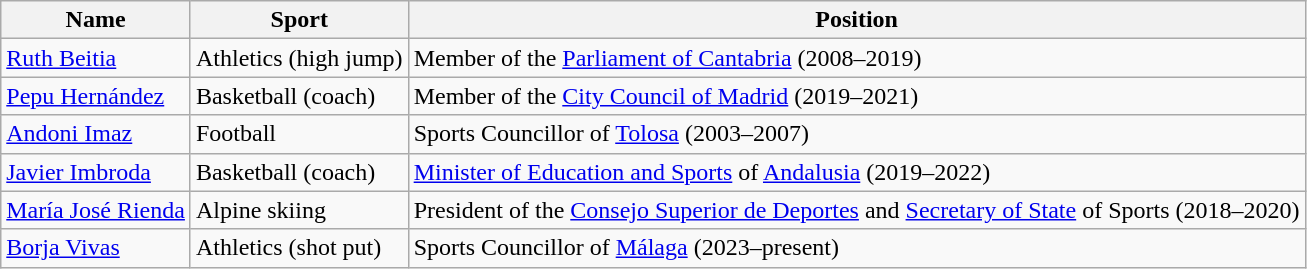<table class="wikitable sortable">
<tr>
<th>Name</th>
<th>Sport</th>
<th>Position</th>
</tr>
<tr>
<td><a href='#'>Ruth Beitia</a></td>
<td>Athletics (high jump)</td>
<td>Member of the <a href='#'>Parliament of Cantabria</a> (2008–2019)</td>
</tr>
<tr>
<td><a href='#'>Pepu Hernández</a></td>
<td>Basketball (coach)</td>
<td>Member of the <a href='#'>City Council of Madrid</a> (2019–2021)</td>
</tr>
<tr>
<td data-sort-value="Imaz,Andoni"><a href='#'>Andoni Imaz</a></td>
<td>Football</td>
<td>Sports Councillor of <a href='#'>Tolosa</a> (2003–2007)</td>
</tr>
<tr>
<td><a href='#'>Javier Imbroda</a></td>
<td>Basketball (coach)</td>
<td><a href='#'>Minister of Education and Sports</a> of <a href='#'>Andalusia</a> (2019–2022)</td>
</tr>
<tr>
<td><a href='#'>María José Rienda</a></td>
<td>Alpine skiing</td>
<td>President of the <a href='#'>Consejo Superior de Deportes</a> and <a href='#'>Secretary of State</a> of Sports (2018–2020)</td>
</tr>
<tr>
<td><a href='#'>Borja Vivas</a></td>
<td>Athletics (shot put)</td>
<td>Sports Councillor of <a href='#'>Málaga</a> (2023–present)</td>
</tr>
</table>
